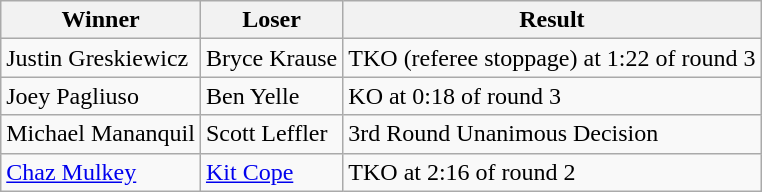<table class="wikitable">
<tr>
<th>Winner</th>
<th>Loser</th>
<th>Result</th>
</tr>
<tr>
<td> Justin Greskiewicz</td>
<td> Bryce Krause</td>
<td>TKO (referee stoppage) at 1:22 of round 3</td>
</tr>
<tr>
<td> Joey Pagliuso</td>
<td> Ben Yelle</td>
<td>KO at 0:18 of round 3</td>
</tr>
<tr>
<td> Michael Mananquil</td>
<td> Scott Leffler</td>
<td>3rd Round Unanimous Decision</td>
</tr>
<tr>
<td> <a href='#'>Chaz Mulkey</a></td>
<td> <a href='#'>Kit Cope</a></td>
<td>TKO at 2:16 of round 2</td>
</tr>
</table>
